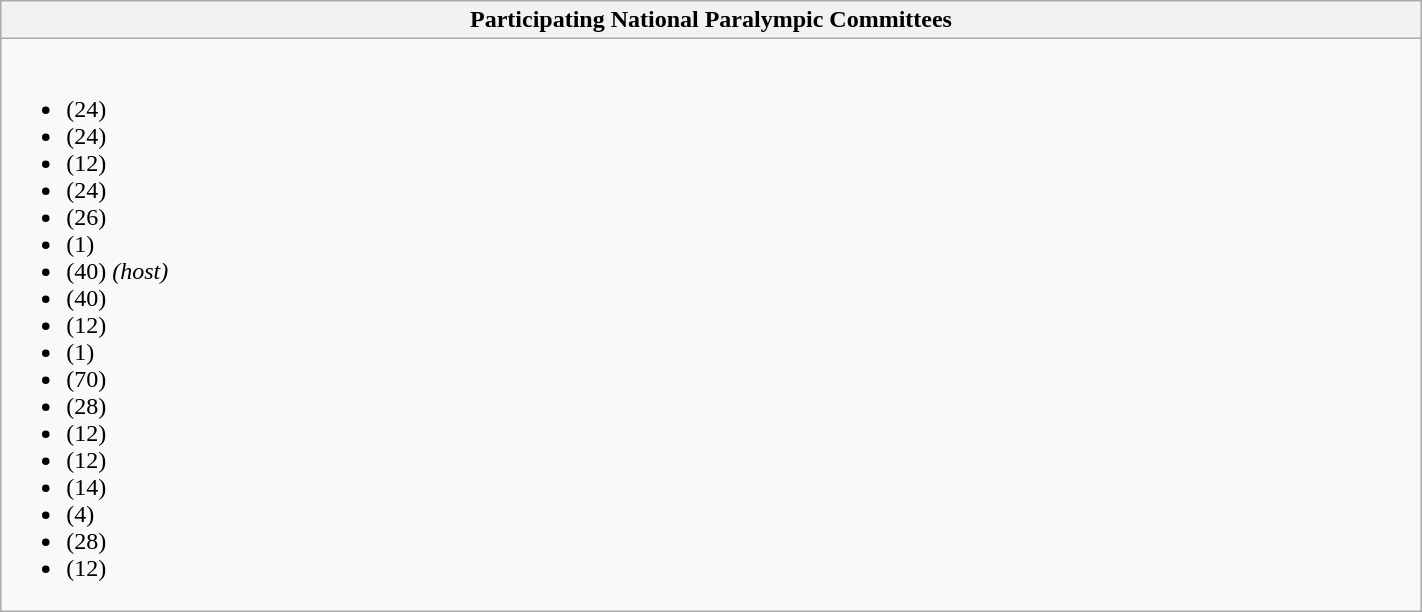<table class="wikitable collapsible" style="width:75%;">
<tr>
<th>Participating National Paralympic Committees</th>
</tr>
<tr>
<td><br><ul><li> (24)</li><li> (24)</li><li> (12)</li><li> (24)</li><li> (26)</li><li> (1)</li><li> (40) <em>(host)</em></li><li> (40)</li><li> (12)</li><li> (1)</li><li> (70)</li><li> (28)</li><li> (12)</li><li> (12)</li><li> (14)</li><li> (4)</li><li> (28)</li><li> (12)</li></ul></td>
</tr>
</table>
